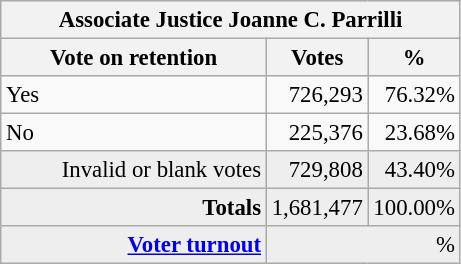<table class="wikitable" style="font-size: 95%;">
<tr style="background-color:#E9E9E9">
<th colspan=7>Associate Justice Joanne C. Parrilli</th>
</tr>
<tr style="background-color:#E9E9E9">
<th style="width: 170px">Vote on retention</th>
<th style="width: 50px">Votes</th>
<th style="width: 40px">%</th>
</tr>
<tr>
<td>Yes</td>
<td align="right">726,293</td>
<td align="right">76.32%</td>
</tr>
<tr>
<td>No</td>
<td align="right">225,376</td>
<td align="right">23.68%</td>
</tr>
<tr style="background-color:#EEEEEE">
<td align="right">Invalid or blank votes</td>
<td align="right">729,808</td>
<td align="right">43.40%</td>
</tr>
<tr style="background-color:#EEEEEE">
<td colspan="1" align="right"><strong>Totals</strong></td>
<td align="right">1,681,477</td>
<td align="right">100.00%</td>
</tr>
<tr style="background-color:#EEEEEE">
<td align="right"><strong><a href='#'>Voter turnout</a></strong></td>
<td colspan="2" align="right">%</td>
</tr>
</table>
